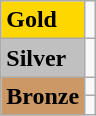<table class="wikitable">
<tr>
<td bgcolor="gold"><strong>Gold</strong></td>
<td></td>
</tr>
<tr>
<td bgcolor="silver"><strong>Silver</strong></td>
<td></td>
</tr>
<tr>
<td rowspan="2" bgcolor="#cc9966"><strong>Bronze</strong></td>
<td></td>
</tr>
<tr>
<td></td>
</tr>
</table>
